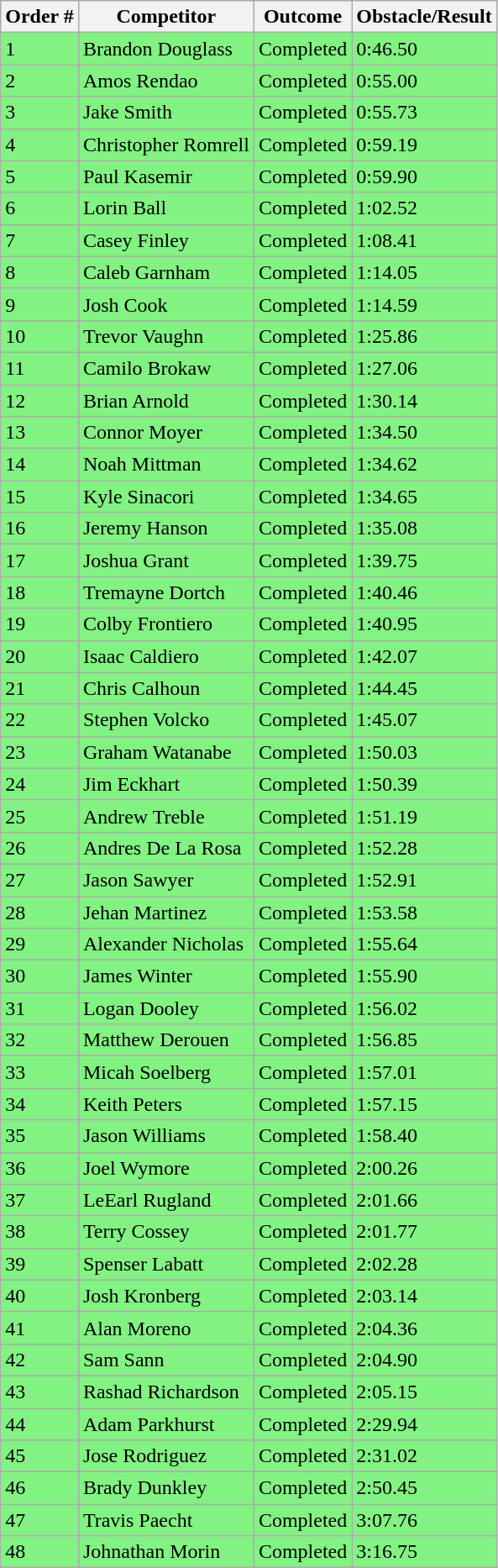<table class="wikitable sortable">
<tr>
<th>Order #</th>
<th>Competitor</th>
<th>Outcome</th>
<th>Obstacle/Result</th>
</tr>
<tr style="background-color:#82f282">
<td>1</td>
<td>Brandon Douglass</td>
<td>Completed</td>
<td>0:46.50</td>
</tr>
<tr style="background-color:#82f282">
<td>2</td>
<td>Amos Rendao</td>
<td>Completed</td>
<td>0:55.00</td>
</tr>
<tr style="background-color:#82f282">
<td>3</td>
<td>Jake Smith</td>
<td>Completed</td>
<td>0:55.73</td>
</tr>
<tr style="background-color:#82f282">
<td>4</td>
<td>Christopher Romrell</td>
<td>Completed</td>
<td>0:59.19</td>
</tr>
<tr style="background-color:#82f282">
<td>5</td>
<td>Paul Kasemir</td>
<td>Completed</td>
<td>0:59.90</td>
</tr>
<tr style="background-color:#82f282">
<td>6</td>
<td>Lorin Ball</td>
<td>Completed</td>
<td>1:02.52</td>
</tr>
<tr style="background-color:#82f282">
<td>7</td>
<td>Casey Finley</td>
<td>Completed</td>
<td>1:08.41</td>
</tr>
<tr style="background-color:#82f282">
<td>8</td>
<td>Caleb Garnham</td>
<td>Completed</td>
<td>1:14.05</td>
</tr>
<tr style="background-color:#82f282">
<td>9</td>
<td>Josh Cook</td>
<td>Completed</td>
<td>1:14.59</td>
</tr>
<tr style="background-color:#82f282">
<td>10</td>
<td>Trevor Vaughn</td>
<td>Completed</td>
<td>1:25.86</td>
</tr>
<tr style="background-color:#82f282">
<td>11</td>
<td>Camilo Brokaw</td>
<td>Completed</td>
<td>1:27.06</td>
</tr>
<tr style="background-color:#82f282">
<td>12</td>
<td>Brian Arnold</td>
<td>Completed</td>
<td>1:30.14</td>
</tr>
<tr style="background-color:#82f282">
<td>13</td>
<td>Connor Moyer</td>
<td>Completed</td>
<td>1:34.50</td>
</tr>
<tr style="background-color:#82f282">
<td>14</td>
<td>Noah Mittman</td>
<td>Completed</td>
<td>1:34.62</td>
</tr>
<tr style="background-color:#82f282">
<td>15</td>
<td>Kyle Sinacori</td>
<td>Completed</td>
<td>1:34.65</td>
</tr>
<tr style="background-color:#82f282">
<td>16</td>
<td>Jeremy Hanson</td>
<td>Completed</td>
<td>1:35.08</td>
</tr>
<tr style="background-color:#82f282">
<td>17</td>
<td>Joshua Grant</td>
<td>Completed</td>
<td>1:39.75</td>
</tr>
<tr style="background-color:#82f282">
<td>18</td>
<td>Tremayne Dortch</td>
<td>Completed</td>
<td>1:40.46</td>
</tr>
<tr style="background-color:#82f282">
<td>19</td>
<td>Colby Frontiero</td>
<td>Completed</td>
<td>1:40.95</td>
</tr>
<tr style="background-color:#82f282">
<td>20</td>
<td>Isaac Caldiero</td>
<td>Completed</td>
<td>1:42.07</td>
</tr>
<tr style="background-color:#82f282">
<td>21</td>
<td>Chris Calhoun</td>
<td>Completed</td>
<td>1:44.45</td>
</tr>
<tr style="background-color:#82f282">
<td>22</td>
<td>Stephen Volcko</td>
<td>Completed</td>
<td>1:45.07</td>
</tr>
<tr style="background-color:#82f282">
<td>23</td>
<td>Graham Watanabe</td>
<td>Completed</td>
<td>1:50.03</td>
</tr>
<tr style="background-color:#82f282">
<td>24</td>
<td>Jim Eckhart</td>
<td>Completed</td>
<td>1:50.39</td>
</tr>
<tr style="background-color:#82f282">
<td>25</td>
<td>Andrew Treble</td>
<td>Completed</td>
<td>1:51.19</td>
</tr>
<tr style="background-color:#82f282">
<td>26</td>
<td>Andres De La Rosa</td>
<td>Completed</td>
<td>1:52.28</td>
</tr>
<tr style="background-color:#82f282">
<td>27</td>
<td>Jason Sawyer</td>
<td>Completed</td>
<td>1:52.91</td>
</tr>
<tr style="background-color:#82f282">
<td>28</td>
<td>Jehan Martinez</td>
<td>Completed</td>
<td>1:53.58</td>
</tr>
<tr style="background-color:#82f282">
<td>29</td>
<td>Alexander Nicholas</td>
<td>Completed</td>
<td>1:55.64</td>
</tr>
<tr style="background-color:#82f282">
<td>30</td>
<td>James Winter</td>
<td>Completed</td>
<td>1:55.90</td>
</tr>
<tr style="background-color:#82f282">
<td>31</td>
<td>Logan Dooley</td>
<td>Completed</td>
<td>1:56.02</td>
</tr>
<tr style="background-color:#82f282">
<td>32</td>
<td>Matthew Derouen</td>
<td>Completed</td>
<td>1:56.85</td>
</tr>
<tr style="background-color:#82f282">
<td>33</td>
<td>Micah Soelberg</td>
<td>Completed</td>
<td>1:57.01</td>
</tr>
<tr style="background-color:#82f282">
<td>34</td>
<td>Keith Peters</td>
<td>Completed</td>
<td>1:57.15</td>
</tr>
<tr style="background-color:#82f282">
<td>35</td>
<td>Jason Williams</td>
<td>Completed</td>
<td>1:58.40</td>
</tr>
<tr style="background-color:#82f282">
<td>36</td>
<td>Joel Wymore</td>
<td>Completed</td>
<td>2:00.26</td>
</tr>
<tr style="background-color:#82f282">
<td>37</td>
<td>LeEarl Rugland</td>
<td>Completed</td>
<td>2:01.66</td>
</tr>
<tr style="background-color:#82f282">
<td>38</td>
<td>Terry Cossey</td>
<td>Completed</td>
<td>2:01.77</td>
</tr>
<tr style="background-color:#82f282">
<td>39</td>
<td>Spenser Labatt</td>
<td>Completed</td>
<td>2:02.28</td>
</tr>
<tr style="background-color:#82f282">
<td>40</td>
<td>Josh Kronberg</td>
<td>Completed</td>
<td>2:03.14</td>
</tr>
<tr style="background-color:#82f282">
<td>41</td>
<td>Alan Moreno</td>
<td>Completed</td>
<td>2:04.36</td>
</tr>
<tr style="background-color:#82f282">
<td>42</td>
<td>Sam Sann</td>
<td>Completed</td>
<td>2:04.90</td>
</tr>
<tr style="background-color:#82f282">
<td>43</td>
<td>Rashad Richardson</td>
<td>Completed</td>
<td>2:05.15</td>
</tr>
<tr style="background-color:#82f282">
<td>44</td>
<td>Adam Parkhurst</td>
<td>Completed</td>
<td>2:29.94</td>
</tr>
<tr style="background-color:#82f282">
<td>45</td>
<td>Jose Rodriguez</td>
<td>Completed</td>
<td>2:31.02</td>
</tr>
<tr style="background-color:#82f282">
<td>46</td>
<td>Brady Dunkley</td>
<td>Completed</td>
<td>2:50.45</td>
</tr>
<tr style="background-color:#82f282">
<td>47</td>
<td>Travis Paecht</td>
<td>Completed</td>
<td>3:07.76</td>
</tr>
<tr style="background-color:#82f282">
<td>48</td>
<td>Johnathan Morin</td>
<td>Completed</td>
<td>3:16.75</td>
</tr>
</table>
